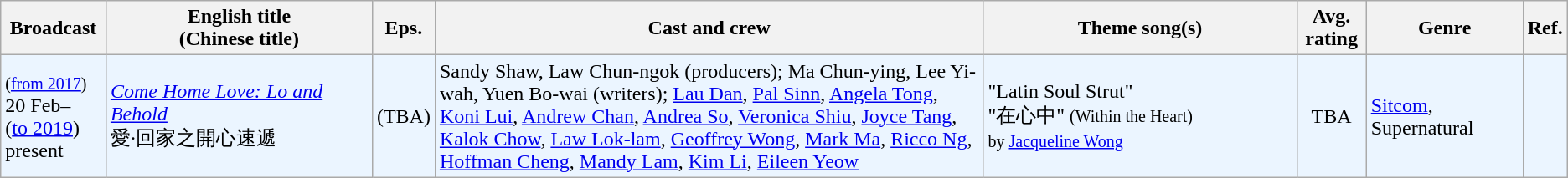<table class="wikitable sortable">
<tr>
<th>Broadcast</th>
<th style="width:17%;">English title <br> (Chinese title)</th>
<th>Eps.</th>
<th>Cast and crew</th>
<th style="width:20%;">Theme song(s)</th>
<th>Avg. rating</th>
<th style="width:10%;">Genre</th>
<th>Ref.</th>
</tr>
<tr ---- bgcolor="#ebf5ff">
<td><small>(<a href='#'>from 2017</a>) </small><br> 20 Feb–<br>(<a href='#'>to 2019</a>) present</td>
<td><em><a href='#'>Come Home Love: Lo and Behold</a></em> <br>愛·回家之開心速遞</td>
<td style="text-align:center;">(TBA)</td>
<td>Sandy Shaw, Law Chun-ngok (producers); Ma Chun-ying, Lee Yi-wah, Yuen Bo-wai (writers); <a href='#'>Lau Dan</a>, <a href='#'>Pal Sinn</a>, <a href='#'>Angela Tong</a>, <a href='#'>Koni Lui</a>, <a href='#'>Andrew Chan</a>, <a href='#'>Andrea So</a>, <a href='#'>Veronica Shiu</a>, <a href='#'>Joyce Tang</a>, <a href='#'>Kalok Chow</a>, <a href='#'>Law Lok-lam</a>, <a href='#'>Geoffrey Wong</a>, <a href='#'>Mark Ma</a>, <a href='#'>Ricco Ng</a>, <a href='#'>Hoffman Cheng</a>, <a href='#'>Mandy Lam</a>, <a href='#'>Kim Li</a>, <a href='#'>Eileen Yeow</a></td>
<td>"Latin Soul Strut"<br>"在心中" <small>(Within the Heart)</small><br><small>by <a href='#'>Jacqueline Wong</a></small></td>
<td style="text-align:center;">TBA</td>
<td><a href='#'>Sitcom</a>, Supernatural</td>
<td style="text-align:center;"></td>
</tr>
</table>
